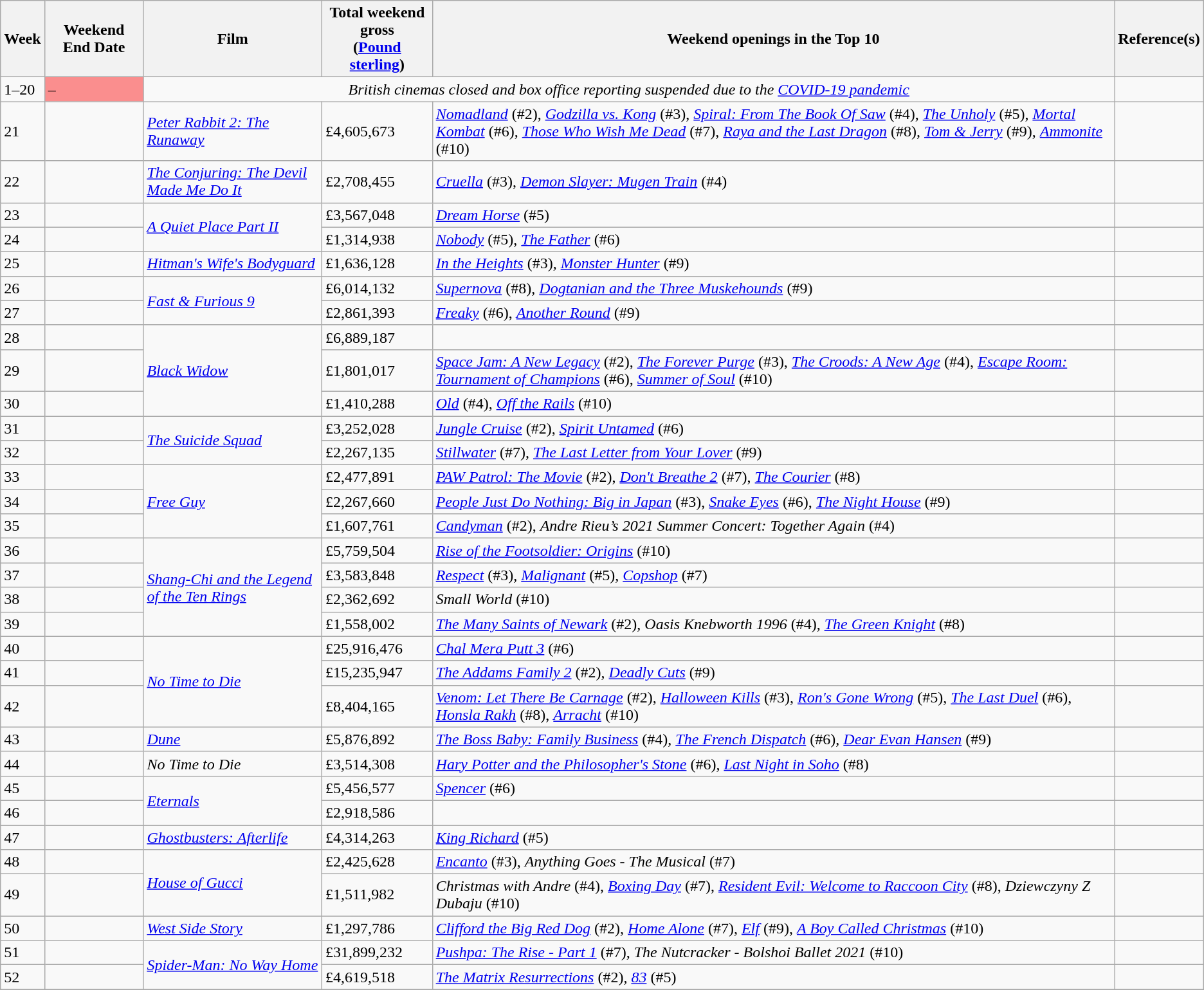<table class="wikitable sortable">
<tr>
<th>Week</th>
<th>Weekend End Date</th>
<th>Film</th>
<th>Total weekend gross<br>(<a href='#'>Pound sterling</a>)</th>
<th>Weekend openings in the Top 10</th>
<th>Reference(s)</th>
</tr>
<tr>
<td>1–20</td>
<td style="background: #fa8e8e;"> – </td>
<td align="center" colspan="3"><em>British cinemas closed and box office reporting suspended due to the <a href='#'>COVID-19 pandemic</a></em></td>
<td align="center"></td>
</tr>
<tr>
<td>21</td>
<td></td>
<td><em><a href='#'>Peter Rabbit 2: The Runaway</a></em></td>
<td>£4,605,673</td>
<td><em><a href='#'>Nomadland</a></em> (#2), <em><a href='#'>Godzilla vs. Kong</a></em> (#3), <em><a href='#'>Spiral: From The Book Of Saw</a></em> (#4), <em><a href='#'>The Unholy</a></em> (#5), <em><a href='#'>Mortal Kombat</a></em> (#6), <em><a href='#'>Those Who Wish Me Dead</a></em> (#7), <em><a href='#'>Raya and the Last Dragon</a></em> (#8), <em><a href='#'>Tom & Jerry</a></em> (#9), <em><a href='#'>Ammonite</a></em> (#10)</td>
<td align="center"></td>
</tr>
<tr>
<td>22</td>
<td></td>
<td><em><a href='#'>The Conjuring: The Devil Made Me Do It</a></em></td>
<td>£2,708,455</td>
<td><em><a href='#'>Cruella</a></em> (#3), <em><a href='#'>Demon Slayer: Mugen Train</a></em> (#4)</td>
<td align="center"></td>
</tr>
<tr>
<td>23</td>
<td></td>
<td rowspan="2"><em><a href='#'>A Quiet Place Part II</a></em></td>
<td>£3,567,048</td>
<td><em><a href='#'>Dream Horse</a></em> (#5)</td>
<td align="center"></td>
</tr>
<tr>
<td>24</td>
<td></td>
<td>£1,314,938</td>
<td><em><a href='#'>Nobody</a></em> (#5), <em><a href='#'>The Father</a></em> (#6)</td>
<td align="center"></td>
</tr>
<tr>
<td>25</td>
<td></td>
<td><em><a href='#'>Hitman's Wife's Bodyguard</a></em></td>
<td>£1,636,128</td>
<td><em><a href='#'>In the Heights</a></em> (#3), <em><a href='#'>Monster Hunter</a></em> (#9)</td>
<td align="center"></td>
</tr>
<tr>
<td>26</td>
<td></td>
<td rowspan="2"><em><a href='#'>Fast & Furious 9</a></em></td>
<td>£6,014,132</td>
<td><em><a href='#'>Supernova</a></em> (#8), <em><a href='#'>Dogtanian and the Three Muskehounds</a></em> (#9)</td>
<td align="center"></td>
</tr>
<tr>
<td>27</td>
<td></td>
<td>£2,861,393</td>
<td><em><a href='#'>Freaky</a></em> (#6), <em><a href='#'>Another Round</a></em> (#9)</td>
<td align="center"></td>
</tr>
<tr>
<td>28</td>
<td></td>
<td rowspan="3"><em><a href='#'>Black Widow</a></em></td>
<td>£6,889,187</td>
<td></td>
<td align="center"></td>
</tr>
<tr>
<td>29</td>
<td></td>
<td>£1,801,017</td>
<td><em><a href='#'>Space Jam: A New Legacy</a></em> (#2), <em><a href='#'>The Forever Purge</a></em> (#3), <em><a href='#'>The Croods: A New Age</a></em> (#4), <em><a href='#'>Escape Room: Tournament of Champions</a></em> (#6), <em><a href='#'>Summer of Soul</a></em> (#10)</td>
<td align="center"></td>
</tr>
<tr>
<td>30</td>
<td></td>
<td>£1,410,288</td>
<td><em><a href='#'>Old</a></em> (#4), <em><a href='#'>Off the Rails</a></em> (#10)</td>
<td align="center"></td>
</tr>
<tr>
<td>31</td>
<td></td>
<td rowspan="2"><em><a href='#'>The Suicide Squad</a></em></td>
<td>£3,252,028</td>
<td><em><a href='#'>Jungle Cruise</a></em> (#2), <em><a href='#'>Spirit Untamed</a></em> (#6)</td>
<td align="center"></td>
</tr>
<tr>
<td>32</td>
<td></td>
<td>£2,267,135</td>
<td><em><a href='#'>Stillwater</a></em> (#7), <em><a href='#'>The Last Letter from Your Lover</a></em> (#9)</td>
<td align="center"></td>
</tr>
<tr>
<td>33</td>
<td></td>
<td rowspan="3"><em><a href='#'>Free Guy</a></em></td>
<td>£2,477,891</td>
<td><em><a href='#'>PAW Patrol: The Movie</a></em> (#2), <em><a href='#'>Don't Breathe 2</a></em> (#7), <em><a href='#'>The Courier</a></em> (#8)</td>
<td align="center"></td>
</tr>
<tr>
<td>34</td>
<td></td>
<td>£2,267,660</td>
<td><em><a href='#'>People Just Do Nothing: Big in Japan</a></em> (#3), <em><a href='#'>Snake Eyes</a></em> (#6), <em><a href='#'>The Night House</a></em> (#9)</td>
<td align="center"></td>
</tr>
<tr>
<td>35</td>
<td></td>
<td>£1,607,761</td>
<td><em><a href='#'>Candyman</a></em> (#2), <em>Andre Rieu’s 2021 Summer Concert: Together Again</em> (#4)</td>
<td align="center"></td>
</tr>
<tr>
<td>36</td>
<td></td>
<td rowspan="4"><em><a href='#'>Shang-Chi and the Legend of the Ten Rings</a></em></td>
<td>£5,759,504</td>
<td><em><a href='#'>Rise of the Footsoldier: Origins</a></em> (#10)</td>
<td align="center"></td>
</tr>
<tr>
<td>37</td>
<td></td>
<td>£3,583,848</td>
<td><em><a href='#'>Respect</a></em> (#3), <em><a href='#'>Malignant</a></em> (#5), <em><a href='#'>Copshop</a></em> (#7)</td>
<td align="center"></td>
</tr>
<tr>
<td>38</td>
<td></td>
<td>£2,362,692</td>
<td><em>Small World</em> (#10)</td>
<td align="center"></td>
</tr>
<tr>
<td>39</td>
<td></td>
<td>£1,558,002</td>
<td><em><a href='#'>The Many Saints of Newark</a></em> (#2), <em>Oasis Knebworth 1996</em> (#4), <em><a href='#'>The Green Knight</a></em> (#8)</td>
<td align="center"></td>
</tr>
<tr>
<td>40</td>
<td></td>
<td rowspan="3"><em><a href='#'>No Time to Die</a></em></td>
<td>£25,916,476</td>
<td><em><a href='#'>Chal Mera Putt 3</a></em> (#6)</td>
<td align="center"></td>
</tr>
<tr>
<td>41</td>
<td></td>
<td>£15,235,947</td>
<td><em><a href='#'>The Addams Family 2</a></em> (#2), <em><a href='#'>Deadly Cuts</a></em> (#9)</td>
<td align="center"></td>
</tr>
<tr>
<td>42</td>
<td></td>
<td>£8,404,165</td>
<td><em><a href='#'>Venom: Let There Be Carnage</a></em> (#2), <em><a href='#'>Halloween Kills</a></em> (#3), <em><a href='#'>Ron's Gone Wrong</a></em> (#5), <em><a href='#'>The Last Duel</a></em> (#6), <em><a href='#'>Honsla Rakh</a></em> (#8), <em><a href='#'>Arracht</a></em> (#10)</td>
<td align="center"></td>
</tr>
<tr>
<td>43</td>
<td></td>
<td><em><a href='#'>Dune</a></em></td>
<td>£5,876,892</td>
<td><em><a href='#'>The Boss Baby: Family Business</a></em> (#4), <em><a href='#'>The French Dispatch</a></em> (#6), <em><a href='#'>Dear Evan Hansen</a></em> (#9)</td>
<td align="center"></td>
</tr>
<tr>
<td>44</td>
<td></td>
<td><em>No Time to Die</em></td>
<td>£3,514,308</td>
<td><em><a href='#'>Hary Potter and the Philosopher's Stone</a></em> (#6), <em><a href='#'>Last Night in Soho</a></em> (#8)</td>
<td align="center"></td>
</tr>
<tr>
<td>45</td>
<td></td>
<td rowspan="2"><em><a href='#'>Eternals</a></em></td>
<td>£5,456,577</td>
<td><em><a href='#'>Spencer</a></em> (#6)</td>
<td align="center"></td>
</tr>
<tr>
<td>46</td>
<td></td>
<td>£2,918,586</td>
<td></td>
<td align="center"></td>
</tr>
<tr>
<td>47</td>
<td></td>
<td><em><a href='#'>Ghostbusters: Afterlife</a></em></td>
<td>£4,314,263</td>
<td><em><a href='#'>King Richard</a></em> (#5)</td>
<td align="center"></td>
</tr>
<tr>
<td>48</td>
<td></td>
<td rowspan="2"><em><a href='#'>House of Gucci</a></em></td>
<td>£2,425,628</td>
<td><em><a href='#'>Encanto</a></em> (#3), <em>Anything Goes - The Musical</em> (#7)</td>
<td align="center"></td>
</tr>
<tr>
<td>49</td>
<td></td>
<td>£1,511,982</td>
<td><em>Christmas with Andre</em> (#4), <em><a href='#'>Boxing Day</a></em> (#7),  <em><a href='#'>Resident Evil: Welcome to Raccoon City</a></em> (#8),  <em>Dziewczyny Z Dubaju</em> (#10)</td>
<td align="center"></td>
</tr>
<tr>
<td>50</td>
<td></td>
<td><em><a href='#'>West Side Story</a></em></td>
<td>£1,297,786</td>
<td><em><a href='#'>Clifford the Big Red Dog</a></em> (#2),  <em><a href='#'>Home Alone</a></em> (#7),  <em><a href='#'>Elf</a></em> (#9), <em><a href='#'>A Boy Called Christmas</a></em> (#10)</td>
<td align="center"></td>
</tr>
<tr>
<td>51</td>
<td></td>
<td rowspan="2"><em><a href='#'>Spider-Man: No Way Home</a></em></td>
<td>£31,899,232</td>
<td><em><a href='#'>Pushpa: The Rise - Part 1</a></em> (#7), <em>The Nutcracker - Bolshoi Ballet 2021</em> (#10)</td>
<td align="center"></td>
</tr>
<tr>
<td>52</td>
<td></td>
<td>£4,619,518</td>
<td><em><a href='#'>The Matrix Resurrections</a></em> (#2), <em><a href='#'>83</a></em> (#5)</td>
<td align="center"></td>
</tr>
<tr>
</tr>
</table>
